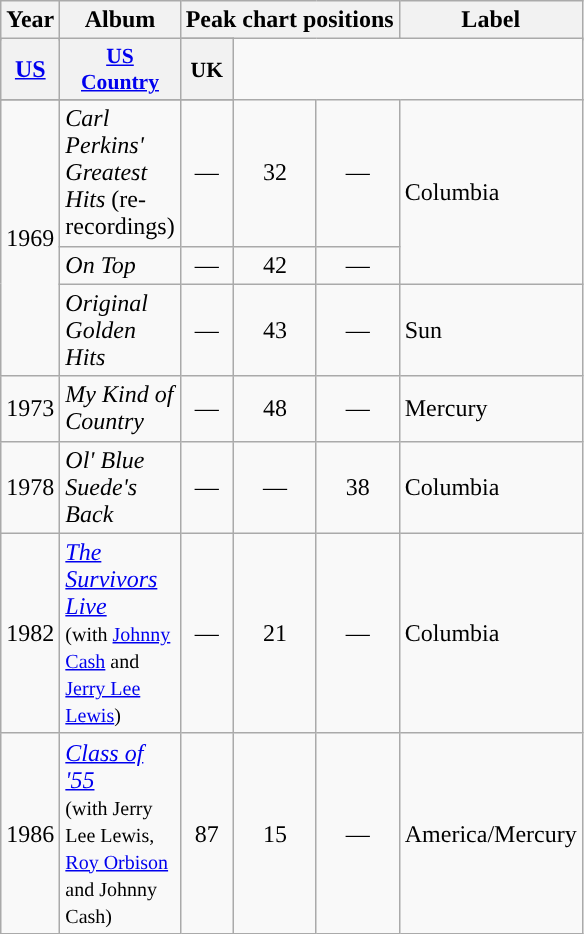<table class="wikitable" style="text-align:center;">
<tr>
<th rowspan="2">Year</th>
<th rowspan="2">Album</th>
<th colspan="3">Peak chart positions</th>
<th rowspan="2">Label</th>
</tr>
<tr>
</tr>
<tr>
<th scope="col" style-"width:2em;font-size:90%;"><a href='#'>US</a> <br></th>
<th scope="col" style="width:2em;font-size:90%;"><a href='#'>US Country</a> <br></th>
<th scope="col" style="width:2em;font-size:90%;">UK <br></th>
</tr>
<tr>
</tr>
<tr>
<td rowspan="3">1969</td>
<td style="text-align:left;"><em>Carl Perkins' Greatest Hits</em> (re-recordings)</td>
<td>—</td>
<td>32</td>
<td>—</td>
<td style="text-align:left;" rowspan="2">Columbia</td>
</tr>
<tr>
<td style="text-align:left;"><em>On Top</em></td>
<td>—</td>
<td>42</td>
<td>—</td>
</tr>
<tr>
<td style="text-align:left;"><em>Original Golden Hits</em></td>
<td>—</td>
<td>43</td>
<td>—</td>
<td style="text-align:left;">Sun</td>
</tr>
<tr>
<td>1973</td>
<td style="text-align:left;"><em>My Kind of Country</em></td>
<td>—</td>
<td>48</td>
<td>—</td>
<td style="text-align:left;">Mercury</td>
</tr>
<tr>
<td>1978</td>
<td style="text-align:left;"><em>Ol' Blue Suede's Back</em></td>
<td>—</td>
<td>—</td>
<td>38</td>
<td style="text-align:left;">Columbia</td>
</tr>
<tr>
<td>1982</td>
<td style="text-align:left;"><em><a href='#'>The Survivors Live</a></em><br><small>(with <a href='#'>Johnny Cash</a> and <a href='#'>Jerry Lee Lewis</a>)</small></td>
<td>—</td>
<td>21</td>
<td>—</td>
<td style="text-align:left;">Columbia</td>
</tr>
<tr>
<td>1986</td>
<td style="text-align:left;"><em><a href='#'>Class of '55</a></em><br><small>(with Jerry Lee Lewis, <a href='#'>Roy Orbison</a> and Johnny Cash)</small></td>
<td>87</td>
<td>15</td>
<td>—</td>
<td style="text-align:left;">America/Mercury</td>
</tr>
</table>
